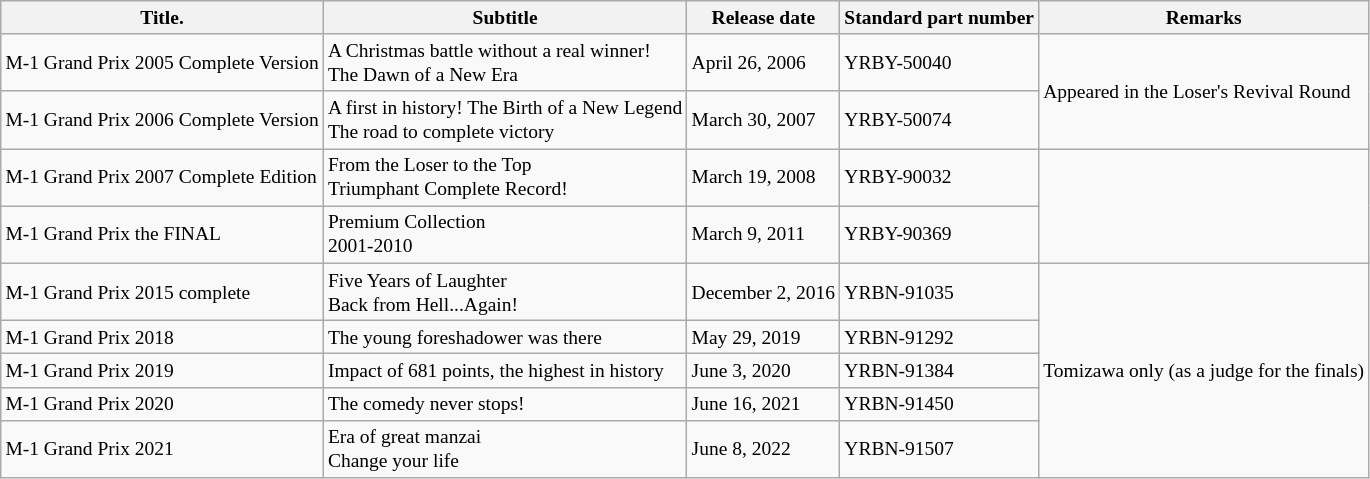<table class="wikitable" style="text-align:left;font-size:small;">
<tr>
<th>Title.</th>
<th>Subtitle</th>
<th>Release date</th>
<th>Standard part number</th>
<th>Remarks</th>
</tr>
<tr>
<td>M-1 Grand Prix 2005 Complete Version</td>
<td>A Christmas battle without a real winner! <br>The Dawn of a New Era</td>
<td>April 26, 2006</td>
<td>YRBY-50040</td>
<td rowspan="2">Appeared in the Loser's Revival Round</td>
</tr>
<tr>
<td>M-1 Grand Prix 2006 Complete Version</td>
<td>A first in history! The Birth of a New Legend<br>The road to complete victory</td>
<td>March 30, 2007</td>
<td>YRBY-50074</td>
</tr>
<tr>
<td>M-1 Grand Prix 2007 Complete Edition</td>
<td>From the Loser to the Top<br>Triumphant Complete Record!</td>
<td>March 19, 2008</td>
<td>YRBY-90032</td>
<td rowspan="2"></td>
</tr>
<tr>
<td>M-1 Grand Prix the FINAL</td>
<td>Premium Collection<br>2001-2010</td>
<td>March 9, 2011</td>
<td>YRBY-90369</td>
</tr>
<tr>
<td>M-1 Grand Prix 2015 complete</td>
<td>Five Years of Laughter<br>Back from Hell...Again!</td>
<td>December 2, 2016</td>
<td>YRBN-91035</td>
<td rowspan="5">Tomizawa only (as a judge for the finals)</td>
</tr>
<tr>
<td style="white-space:nowrap">M-1 Grand Prix 2018</td>
<td style="white-space:nowrap">The young foreshadower was there</td>
<td>May 29, 2019</td>
<td>YRBN-91292</td>
</tr>
<tr>
<td>M-1 Grand Prix 2019</td>
<td>Impact of 681 points, the highest in history</td>
<td>June 3, 2020</td>
<td>YRBN-91384</td>
</tr>
<tr>
<td>M-1 Grand Prix 2020</td>
<td>The comedy never stops!</td>
<td>June 16, 2021</td>
<td>YRBN-91450</td>
</tr>
<tr>
<td>M-1 Grand Prix 2021</td>
<td>Era of great manzai<br>Change your life</td>
<td>June 8, 2022</td>
<td>YRBN-91507</td>
</tr>
</table>
